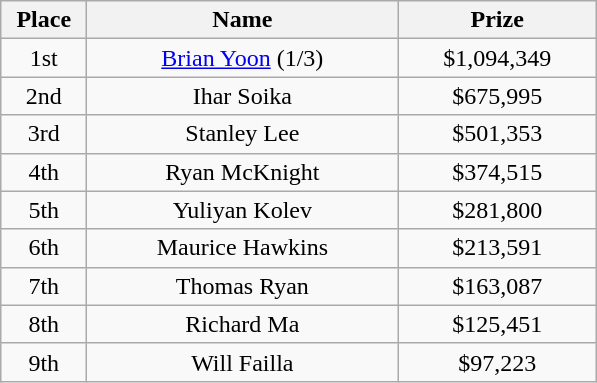<table class="wikitable">
<tr>
<th width="50">Place</th>
<th width="200">Name</th>
<th width="125">Prize</th>
</tr>
<tr>
<td align = "center">1st</td>
<td align = "center"><a href='#'>Brian Yoon</a> (1/3)</td>
<td align = "center">$1,094,349</td>
</tr>
<tr>
<td align = "center">2nd</td>
<td align = "center">Ihar Soika</td>
<td align = "center">$675,995</td>
</tr>
<tr>
<td align = "center">3rd</td>
<td align = "center">Stanley Lee</td>
<td align = "center">$501,353</td>
</tr>
<tr>
<td align = "center">4th</td>
<td align = "center">Ryan McKnight</td>
<td align = "center">$374,515</td>
</tr>
<tr>
<td align = "center">5th</td>
<td align = "center">Yuliyan Kolev</td>
<td align = "center">$281,800</td>
</tr>
<tr>
<td align = "center">6th</td>
<td align = "center">Maurice Hawkins</td>
<td align = "center">$213,591</td>
</tr>
<tr>
<td align = "center">7th</td>
<td align = "center">Thomas Ryan</td>
<td align = "center">$163,087</td>
</tr>
<tr>
<td align = "center">8th</td>
<td align = "center">Richard Ma</td>
<td align = "center">$125,451</td>
</tr>
<tr>
<td align = "center">9th</td>
<td align = "center">Will Failla</td>
<td align = "center">$97,223</td>
</tr>
</table>
